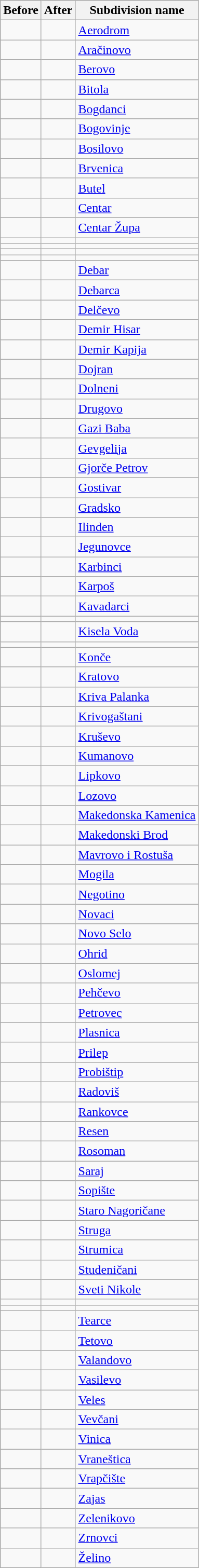<table class="wikitable sortable mw-collapsible">
<tr>
<th>Before</th>
<th>After</th>
<th>Subdivision name</th>
</tr>
<tr>
<td></td>
<td></td>
<td><a href='#'>Aerodrom</a></td>
</tr>
<tr>
<td></td>
<td></td>
<td><a href='#'>Aračinovo</a></td>
</tr>
<tr>
<td></td>
<td></td>
<td><a href='#'>Berovo</a></td>
</tr>
<tr>
<td></td>
<td></td>
<td><a href='#'>Bitola</a></td>
</tr>
<tr>
<td></td>
<td></td>
<td><a href='#'>Bogdanci</a></td>
</tr>
<tr>
<td></td>
<td></td>
<td><a href='#'>Bogovinje</a></td>
</tr>
<tr>
<td></td>
<td></td>
<td><a href='#'>Bosilovo</a></td>
</tr>
<tr>
<td></td>
<td></td>
<td><a href='#'>Brvenica</a></td>
</tr>
<tr>
<td></td>
<td></td>
<td><a href='#'>Butel</a></td>
</tr>
<tr>
<td></td>
<td></td>
<td><a href='#'>Centar</a></td>
</tr>
<tr>
<td></td>
<td></td>
<td><a href='#'>Centar Župa</a></td>
</tr>
<tr>
<td></td>
<td></td>
<td></td>
</tr>
<tr>
<td></td>
<td></td>
<td></td>
</tr>
<tr>
<td></td>
<td></td>
<td></td>
</tr>
<tr>
<td></td>
<td></td>
<td></td>
</tr>
<tr>
<td></td>
<td></td>
<td><a href='#'>Debar</a></td>
</tr>
<tr>
<td></td>
<td></td>
<td><a href='#'>Debarca</a></td>
</tr>
<tr>
<td></td>
<td></td>
<td><a href='#'>Delčevo</a></td>
</tr>
<tr>
<td></td>
<td></td>
<td><a href='#'>Demir Hisar</a></td>
</tr>
<tr>
<td></td>
<td></td>
<td><a href='#'>Demir Kapija</a></td>
</tr>
<tr>
<td></td>
<td></td>
<td><a href='#'>Dojran</a></td>
</tr>
<tr>
<td></td>
<td></td>
<td><a href='#'>Dolneni</a></td>
</tr>
<tr>
<td></td>
<td></td>
<td><a href='#'>Drugovo</a></td>
</tr>
<tr>
<td></td>
<td></td>
<td><a href='#'>Gazi Baba</a></td>
</tr>
<tr>
<td></td>
<td></td>
<td><a href='#'>Gevgelija</a></td>
</tr>
<tr>
<td></td>
<td></td>
<td><a href='#'>Gjorče Petrov</a></td>
</tr>
<tr>
<td></td>
<td></td>
<td><a href='#'>Gostivar</a></td>
</tr>
<tr>
<td></td>
<td></td>
<td><a href='#'>Gradsko</a></td>
</tr>
<tr>
<td></td>
<td></td>
<td><a href='#'>Ilinden</a></td>
</tr>
<tr>
<td></td>
<td></td>
<td><a href='#'>Jegunovce</a></td>
</tr>
<tr>
<td></td>
<td></td>
<td><a href='#'>Karbinci</a></td>
</tr>
<tr>
<td></td>
<td></td>
<td><a href='#'>Karpoš</a></td>
</tr>
<tr>
<td></td>
<td></td>
<td><a href='#'>Kavadarci</a></td>
</tr>
<tr>
<td></td>
<td></td>
<td></td>
</tr>
<tr>
<td></td>
<td></td>
<td><a href='#'>Kisela Voda</a></td>
</tr>
<tr>
<td></td>
<td></td>
<td></td>
</tr>
<tr>
<td></td>
<td></td>
<td><a href='#'>Konče</a></td>
</tr>
<tr>
<td></td>
<td></td>
<td><a href='#'>Kratovo</a></td>
</tr>
<tr>
<td></td>
<td></td>
<td><a href='#'>Kriva Palanka</a></td>
</tr>
<tr>
<td></td>
<td></td>
<td><a href='#'>Krivogaštani</a></td>
</tr>
<tr>
<td></td>
<td></td>
<td><a href='#'>Kruševo</a></td>
</tr>
<tr>
<td></td>
<td></td>
<td><a href='#'>Kumanovo</a></td>
</tr>
<tr>
<td></td>
<td></td>
<td><a href='#'>Lipkovo</a></td>
</tr>
<tr>
<td></td>
<td></td>
<td><a href='#'>Lozovo</a></td>
</tr>
<tr>
<td></td>
<td></td>
<td><a href='#'>Makedonska Kamenica</a></td>
</tr>
<tr>
<td></td>
<td></td>
<td><a href='#'>Makedonski Brod</a></td>
</tr>
<tr>
<td></td>
<td></td>
<td><a href='#'>Mavrovo i Rostuša</a></td>
</tr>
<tr>
<td></td>
<td></td>
<td><a href='#'>Mogila</a></td>
</tr>
<tr>
<td></td>
<td></td>
<td><a href='#'>Negotino</a></td>
</tr>
<tr>
<td></td>
<td></td>
<td><a href='#'>Novaci</a></td>
</tr>
<tr>
<td></td>
<td></td>
<td><a href='#'>Novo Selo</a></td>
</tr>
<tr>
<td></td>
<td></td>
<td><a href='#'>Ohrid</a></td>
</tr>
<tr>
<td></td>
<td></td>
<td><a href='#'>Oslomej</a></td>
</tr>
<tr>
<td></td>
<td></td>
<td><a href='#'>Pehčevo</a></td>
</tr>
<tr>
<td></td>
<td></td>
<td><a href='#'>Petrovec</a></td>
</tr>
<tr>
<td></td>
<td></td>
<td><a href='#'>Plasnica</a></td>
</tr>
<tr>
<td></td>
<td></td>
<td><a href='#'>Prilep</a></td>
</tr>
<tr>
<td></td>
<td></td>
<td><a href='#'>Probištip</a></td>
</tr>
<tr>
<td></td>
<td></td>
<td><a href='#'>Radoviš</a></td>
</tr>
<tr>
<td></td>
<td></td>
<td><a href='#'>Rankovce</a></td>
</tr>
<tr>
<td></td>
<td></td>
<td><a href='#'>Resen</a></td>
</tr>
<tr>
<td></td>
<td></td>
<td><a href='#'>Rosoman</a></td>
</tr>
<tr>
<td></td>
<td></td>
<td><a href='#'>Saraj</a></td>
</tr>
<tr>
<td></td>
<td></td>
<td><a href='#'>Sopište</a></td>
</tr>
<tr>
<td></td>
<td></td>
<td><a href='#'>Staro Nagoričane</a></td>
</tr>
<tr>
<td></td>
<td></td>
<td><a href='#'>Struga</a></td>
</tr>
<tr>
<td></td>
<td></td>
<td><a href='#'>Strumica</a></td>
</tr>
<tr>
<td></td>
<td></td>
<td><a href='#'>Studeničani</a></td>
</tr>
<tr>
<td></td>
<td></td>
<td><a href='#'>Sveti Nikole</a></td>
</tr>
<tr>
<td></td>
<td></td>
<td></td>
</tr>
<tr>
<td></td>
<td></td>
<td></td>
</tr>
<tr>
<td></td>
<td></td>
<td><a href='#'>Tearce</a></td>
</tr>
<tr>
<td></td>
<td></td>
<td><a href='#'>Tetovo</a></td>
</tr>
<tr>
<td></td>
<td></td>
<td><a href='#'>Valandovo</a></td>
</tr>
<tr>
<td></td>
<td></td>
<td><a href='#'>Vasilevo</a></td>
</tr>
<tr>
<td></td>
<td></td>
<td><a href='#'>Veles</a></td>
</tr>
<tr>
<td></td>
<td></td>
<td><a href='#'>Vevčani</a></td>
</tr>
<tr>
<td></td>
<td></td>
<td><a href='#'>Vinica</a></td>
</tr>
<tr>
<td></td>
<td></td>
<td><a href='#'>Vraneštica</a></td>
</tr>
<tr>
<td></td>
<td></td>
<td><a href='#'>Vrapčište</a></td>
</tr>
<tr>
<td></td>
<td></td>
<td><a href='#'>Zajas</a></td>
</tr>
<tr>
<td></td>
<td></td>
<td><a href='#'>Zelenikovo</a></td>
</tr>
<tr>
<td></td>
<td></td>
<td><a href='#'>Zrnovci</a></td>
</tr>
<tr>
<td></td>
<td></td>
<td><a href='#'>Želino</a></td>
</tr>
</table>
